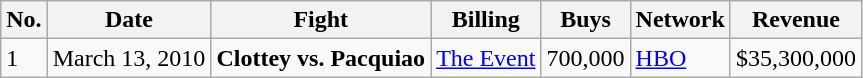<table class="wikitable sortable">
<tr>
<th>No.</th>
<th>Date</th>
<th>Fight</th>
<th>Billing</th>
<th>Buys</th>
<th>Network</th>
<th>Revenue</th>
</tr>
<tr>
<td>1</td>
<td>March 13, 2010</td>
<td><strong>Clottey vs. Pacquiao</strong></td>
<td><a href='#'>The Event</a></td>
<td>700,000</td>
<td><a href='#'>HBO</a></td>
<td>$35,300,000</td>
</tr>
</table>
